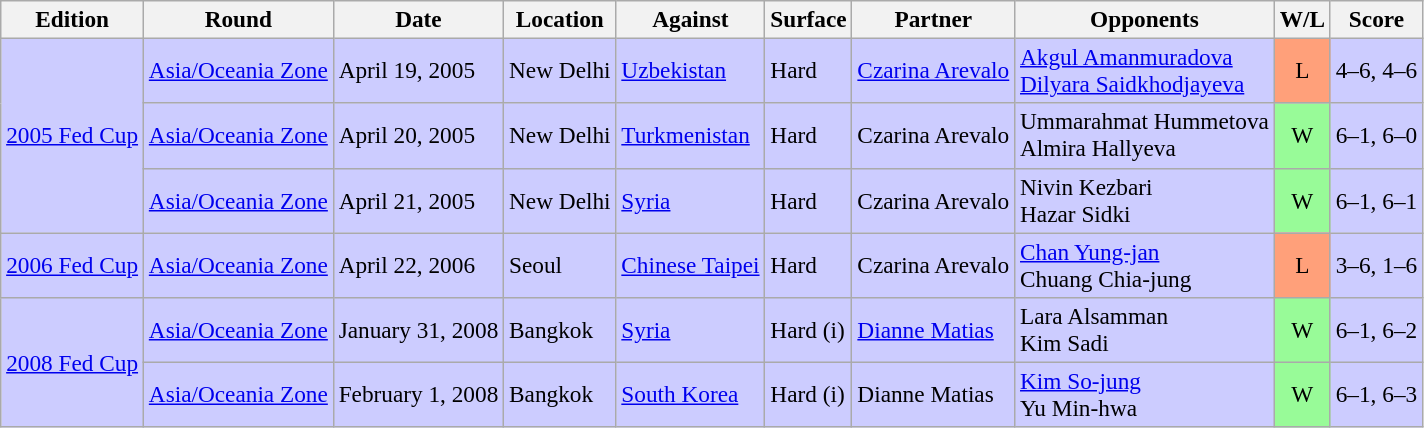<table class=wikitable style=font-size:97%>
<tr>
<th>Edition</th>
<th>Round</th>
<th>Date</th>
<th>Location</th>
<th>Against</th>
<th>Surface</th>
<th>Partner</th>
<th>Opponents</th>
<th>W/L</th>
<th>Score</th>
</tr>
<tr style="background:#ccccff;">
<td rowspan="3"><a href='#'>2005 Fed Cup</a></td>
<td><a href='#'>Asia/Oceania Zone</a></td>
<td>April 19, 2005</td>
<td>New Delhi</td>
<td> <a href='#'>Uzbekistan</a></td>
<td>Hard</td>
<td><a href='#'>Czarina Arevalo</a></td>
<td> <a href='#'>Akgul Amanmuradova</a> <br>  <a href='#'>Dilyara Saidkhodjayeva</a></td>
<td style="text-align:center; background:#ffa07a;">L</td>
<td>4–6, 4–6</td>
</tr>
<tr style="background:#ccccff;">
<td><a href='#'>Asia/Oceania Zone</a></td>
<td>April 20, 2005</td>
<td>New Delhi</td>
<td> <a href='#'>Turkmenistan</a></td>
<td>Hard</td>
<td>Czarina Arevalo</td>
<td> Ummarahmat Hummetova<br> Almira Hallyeva</td>
<td style="text-align:center; background:#98fb98;">W</td>
<td>6–1, 6–0</td>
</tr>
<tr style="background:#ccccff;">
<td><a href='#'>Asia/Oceania Zone</a></td>
<td>April 21, 2005</td>
<td>New Delhi</td>
<td> <a href='#'>Syria</a></td>
<td>Hard</td>
<td>Czarina Arevalo</td>
<td> Nivin Kezbari<br> Hazar Sidki</td>
<td style="text-align:center; background:#98fb98;">W</td>
<td>6–1, 6–1</td>
</tr>
<tr style="background:#ccccff;">
<td rowspan="1"><a href='#'>2006 Fed Cup</a></td>
<td><a href='#'>Asia/Oceania Zone</a></td>
<td>April 22, 2006</td>
<td>Seoul</td>
<td> <a href='#'>Chinese Taipei</a></td>
<td>Hard</td>
<td>Czarina Arevalo</td>
<td> <a href='#'>Chan Yung-jan</a> <br>  Chuang Chia-jung</td>
<td style="text-align:center; background:#ffa07a;">L</td>
<td>3–6, 1–6</td>
</tr>
<tr style="background:#ccccff;">
<td rowspan="2"><a href='#'>2008 Fed Cup</a></td>
<td><a href='#'>Asia/Oceania Zone</a></td>
<td>January 31, 2008</td>
<td>Bangkok</td>
<td> <a href='#'>Syria</a></td>
<td>Hard (i)</td>
<td><a href='#'>Dianne Matias</a></td>
<td> Lara Alsamman<br> Kim Sadi</td>
<td style="text-align:center; background:#98fb98;">W</td>
<td>6–1, 6–2</td>
</tr>
<tr style="background:#ccccff;">
<td><a href='#'>Asia/Oceania Zone</a></td>
<td>February 1, 2008</td>
<td>Bangkok</td>
<td> <a href='#'>South Korea</a></td>
<td>Hard (i)</td>
<td>Dianne Matias</td>
<td> <a href='#'>Kim So-jung</a> <br>  Yu Min-hwa</td>
<td style="text-align:center; background:#98fb98;">W</td>
<td>6–1, 6–3</td>
</tr>
</table>
